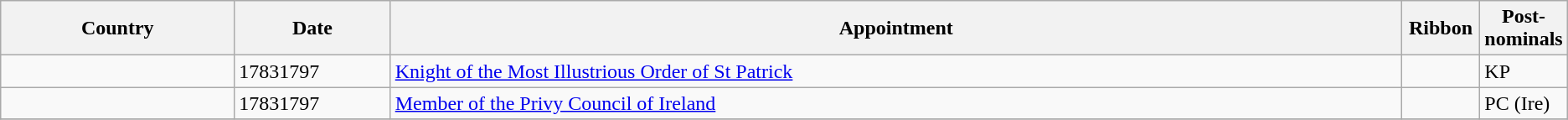<table class="wikitable">
<tr>
<th style="width:15%;">Country</th>
<th style="width:10%;">Date</th>
<th style="width:65%;">Appointment</th>
<th style="width:5%;">Ribbon</th>
<th style="width:5%;">Post-nominals</th>
</tr>
<tr>
<td></td>
<td>17831797</td>
<td><a href='#'>Knight of the Most Illustrious Order of St Patrick</a></td>
<td></td>
<td>KP</td>
</tr>
<tr>
<td></td>
<td>17831797</td>
<td><a href='#'>Member of the Privy Council of Ireland</a></td>
<td></td>
<td>PC (Ire)</td>
</tr>
<tr>
</tr>
</table>
